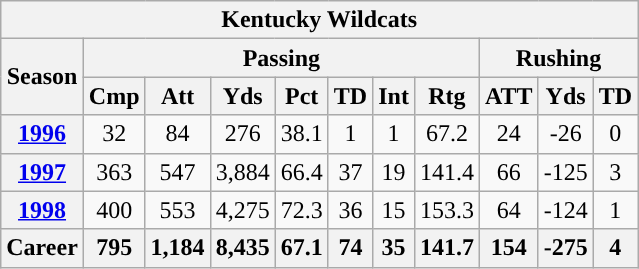<table class = wikitable style = "text-align:center;">
<tr>
<th colspan="11">Kentucky Wildcats</th>
</tr>
<tr>
<th rowspan="2">Season</th>
<th colspan="7">Passing</th>
<th colspan="3">Rushing</th>
</tr>
<tr>
<th>Cmp</th>
<th>Att</th>
<th>Yds</th>
<th>Pct</th>
<th>TD</th>
<th>Int</th>
<th>Rtg</th>
<th>ATT</th>
<th>Yds</th>
<th>TD</th>
</tr>
<tr>
<th><a href='#'>1996</a></th>
<td>32</td>
<td>84</td>
<td>276</td>
<td>38.1</td>
<td>1</td>
<td>1</td>
<td>67.2</td>
<td>24</td>
<td>-26</td>
<td>0</td>
</tr>
<tr>
<th><a href='#'>1997</a></th>
<td>363</td>
<td>547</td>
<td>3,884</td>
<td>66.4</td>
<td>37</td>
<td>19</td>
<td>141.4</td>
<td>66</td>
<td>-125</td>
<td>3</td>
</tr>
<tr>
<th><a href='#'>1998</a></th>
<td>400</td>
<td>553</td>
<td>4,275</td>
<td>72.3</td>
<td>36</td>
<td>15</td>
<td>153.3</td>
<td>64</td>
<td>-124</td>
<td>1</td>
</tr>
<tr>
<th>Career</th>
<th>795</th>
<th>1,184</th>
<th>8,435</th>
<th>67.1</th>
<th>74</th>
<th>35</th>
<th>141.7</th>
<th>154</th>
<th>-275</th>
<th>4</th>
</tr>
</table>
